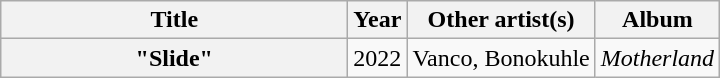<table class="wikitable plainrowheaders" style="text-align:center;">
<tr>
<th scope="col" style="width:14em;">Title</th>
<th scope="col">Year</th>
<th scope="col">Other artist(s)</th>
<th scope="col">Album</th>
</tr>
<tr>
<th scope="row">"Slide"</th>
<td>2022</td>
<td>Vanco, Bonokuhle</td>
<td><em>Motherland</em></td>
</tr>
</table>
